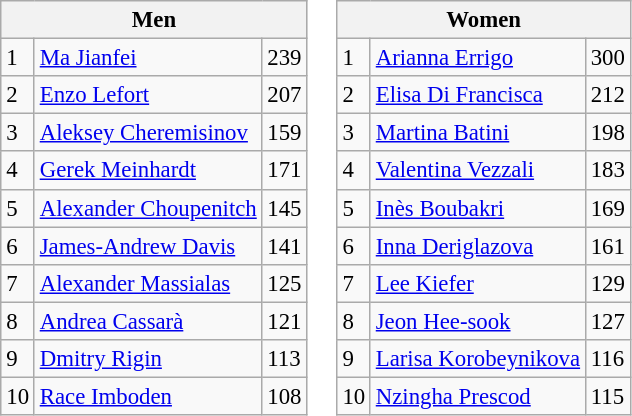<table style="margin:1em auto; vertical-align:top;">
<tr>
<td><br><table class="wikitable" style="font-size: 95%">
<tr>
<th colspan="3">Men</th>
</tr>
<tr>
<td>1</td>
<td> <a href='#'>Ma Jianfei</a></td>
<td>239</td>
</tr>
<tr>
<td>2</td>
<td> <a href='#'>Enzo Lefort</a></td>
<td>207</td>
</tr>
<tr>
<td>3</td>
<td> <a href='#'>Aleksey Cheremisinov</a></td>
<td>159</td>
</tr>
<tr>
<td>4</td>
<td> <a href='#'>Gerek Meinhardt</a></td>
<td>171</td>
</tr>
<tr>
<td>5</td>
<td> <a href='#'>Alexander Choupenitch</a></td>
<td>145</td>
</tr>
<tr>
<td>6</td>
<td> <a href='#'>James-Andrew Davis</a></td>
<td>141</td>
</tr>
<tr>
<td>7</td>
<td> <a href='#'>Alexander Massialas</a></td>
<td>125</td>
</tr>
<tr>
<td>8</td>
<td> <a href='#'>Andrea Cassarà</a></td>
<td>121</td>
</tr>
<tr>
<td>9</td>
<td> <a href='#'>Dmitry Rigin</a></td>
<td>113</td>
</tr>
<tr>
<td>10</td>
<td> <a href='#'>Race Imboden</a></td>
<td>108</td>
</tr>
</table>
</td>
<td><br><table class="wikitable" style="font-size: 95%">
<tr>
<th colspan="3">Women</th>
</tr>
<tr>
<td>1</td>
<td> <a href='#'>Arianna Errigo</a></td>
<td>300</td>
</tr>
<tr>
<td>2</td>
<td> <a href='#'>Elisa Di Francisca</a></td>
<td>212</td>
</tr>
<tr>
<td>3</td>
<td> <a href='#'>Martina Batini</a></td>
<td>198</td>
</tr>
<tr>
<td>4</td>
<td> <a href='#'>Valentina Vezzali</a></td>
<td>183</td>
</tr>
<tr>
<td>5</td>
<td> <a href='#'>Inès Boubakri</a></td>
<td>169</td>
</tr>
<tr>
<td>6</td>
<td> <a href='#'>Inna Deriglazova</a></td>
<td>161</td>
</tr>
<tr>
<td>7</td>
<td> <a href='#'>Lee Kiefer</a></td>
<td>129</td>
</tr>
<tr>
<td>8</td>
<td> <a href='#'>Jeon Hee-sook</a></td>
<td>127</td>
</tr>
<tr>
<td>9</td>
<td> <a href='#'>Larisa Korobeynikova</a></td>
<td>116</td>
</tr>
<tr>
<td>10</td>
<td> <a href='#'>Nzingha Prescod</a></td>
<td>115</td>
</tr>
</table>
</td>
<td></td>
</tr>
</table>
